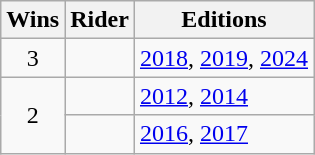<table class="wikitable">
<tr>
<th>Wins</th>
<th>Rider</th>
<th>Editions</th>
</tr>
<tr>
<td align=center rowspan=1>3</td>
<td><strong></strong></td>
<td><a href='#'>2018</a>, <a href='#'>2019</a>, <a href='#'>2024</a></td>
</tr>
<tr>
<td align=center rowspan=2>2</td>
<td></td>
<td><a href='#'>2012</a>, <a href='#'>2014</a></td>
</tr>
<tr>
<td></td>
<td><a href='#'>2016</a>, <a href='#'>2017</a></td>
</tr>
</table>
